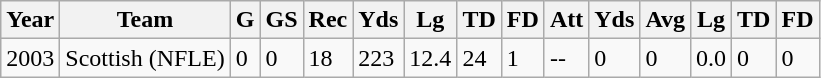<table class="wikitable">
<tr>
<th>Year</th>
<th>Team</th>
<th>G</th>
<th>GS</th>
<th>Rec</th>
<th>Yds</th>
<th>Lg</th>
<th>TD</th>
<th>FD</th>
<th>Att</th>
<th>Yds</th>
<th>Avg</th>
<th>Lg</th>
<th>TD</th>
<th>FD</th>
</tr>
<tr>
<td>2003</td>
<td>Scottish (NFLE)</td>
<td>0</td>
<td>0</td>
<td>18</td>
<td>223</td>
<td>12.4</td>
<td>24</td>
<td>1</td>
<td>--</td>
<td>0</td>
<td>0</td>
<td>0.0</td>
<td>0</td>
<td>0</td>
</tr>
</table>
